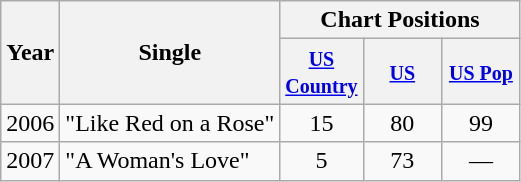<table class="wikitable">
<tr>
<th style="width:auto;" rowspan="2">Year</th>
<th style="width:auto;" rowspan="2">Single</th>
<th colspan="3">Chart Positions</th>
</tr>
<tr>
<th style="width:45px;"><small><a href='#'>US Country</a></small></th>
<th style="width:45px;"><small><a href='#'>US</a></small></th>
<th style="width:45px;"><small><a href='#'>US Pop</a></small></th>
</tr>
<tr>
<td>2006</td>
<td>"Like Red on a Rose"</td>
<td style="text-align:center;">15</td>
<td style="text-align:center;">80</td>
<td style="text-align:center;">99</td>
</tr>
<tr>
<td>2007</td>
<td>"A Woman's Love"</td>
<td style="text-align:center;">5</td>
<td style="text-align:center;">73</td>
<td style="text-align:center;">—</td>
</tr>
</table>
